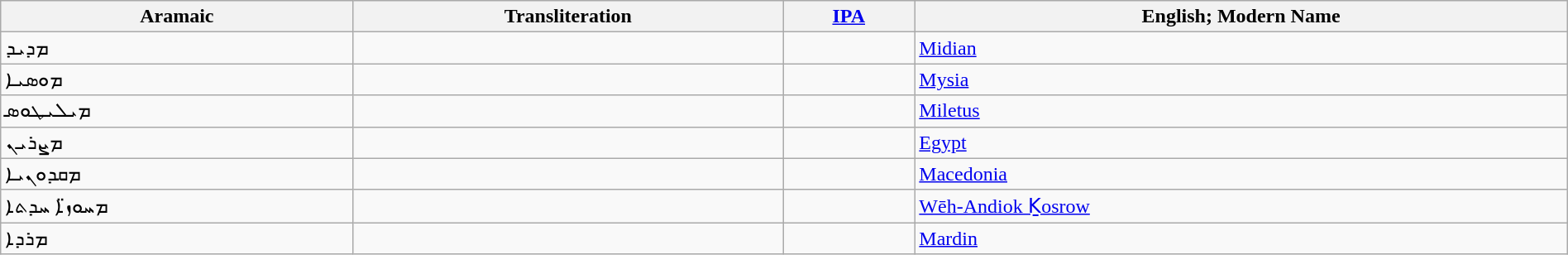<table class="wikitable" width="100%">
<tr>
<th>Aramaic</th>
<th>Transliteration</th>
<th><a href='#'>IPA</a></th>
<th>English; Modern Name</th>
</tr>
<tr>
<td>ܡܕܝܕ</td>
<td><em></em></td>
<td></td>
<td><a href='#'>Midian</a></td>
</tr>
<tr>
<td>ܡܘܣܝܐ</td>
<td><em></em></td>
<td></td>
<td><a href='#'>Mysia</a></td>
</tr>
<tr>
<td>ܡܝܠܝܛܘܣ</td>
<td><em></em></td>
<td></td>
<td><a href='#'>Miletus</a></td>
</tr>
<tr>
<td>ܡܨܪܝܢ</td>
<td><em></em></td>
<td></td>
<td><a href='#'>Egypt</a></td>
</tr>
<tr>
<td>ܡܩܕܘܢܝܐ</td>
<td><em></em></td>
<td></td>
<td><a href='#'>Macedonia</a></td>
</tr>
<tr>
<td>ܡܚܘܙ̈ܐ ܚܕܬܐ</td>
<td><em></em></td>
<td></td>
<td><a href='#'>Wēh-Andiok Ḵosrow</a></td>
</tr>
<tr>
<td>ܡܪܕܐ</td>
<td><em></em></td>
<td></td>
<td><a href='#'>Mardin</a></td>
</tr>
</table>
